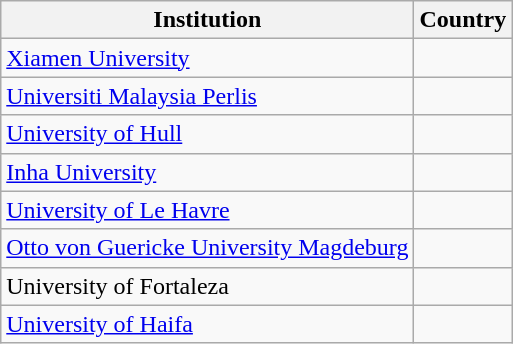<table class="wikitable sortable">
<tr>
<th>Institution</th>
<th>Country</th>
</tr>
<tr>
<td><a href='#'>Xiamen University</a></td>
<td></td>
</tr>
<tr>
<td><a href='#'>Universiti Malaysia Perlis</a></td>
<td></td>
</tr>
<tr>
<td><a href='#'>University of Hull</a></td>
<td></td>
</tr>
<tr>
<td><a href='#'>Inha University</a></td>
<td></td>
</tr>
<tr>
<td><a href='#'>University of Le Havre</a></td>
<td></td>
</tr>
<tr>
<td><a href='#'>Otto von Guericke University Magdeburg</a></td>
<td></td>
</tr>
<tr>
<td>University of Fortaleza</td>
<td></td>
</tr>
<tr>
<td><a href='#'>University of Haifa</a></td>
<td></td>
</tr>
</table>
